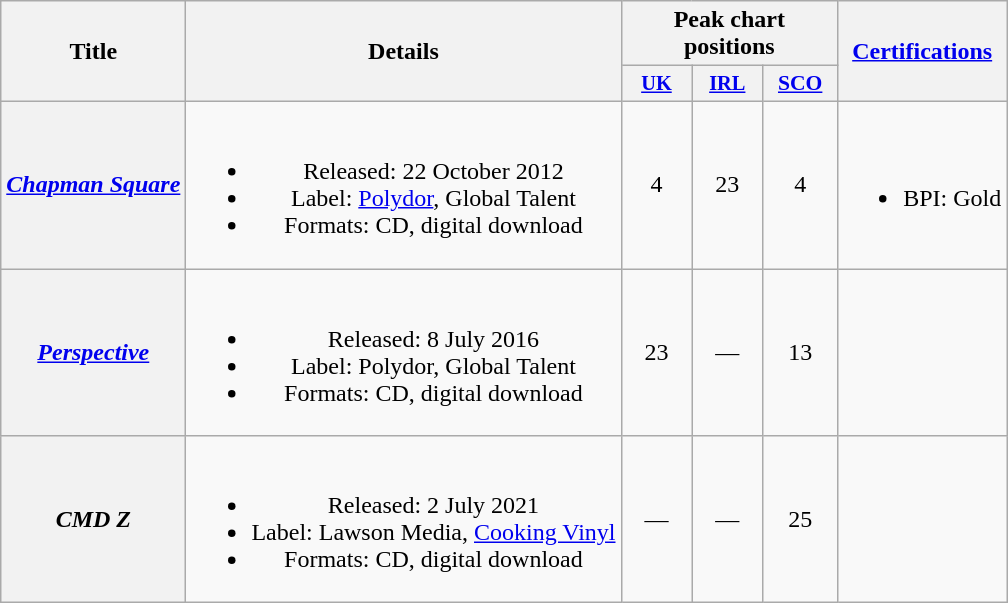<table class="wikitable plainrowheaders" style="text-align:center;">
<tr>
<th scope="col" rowspan="2">Title</th>
<th scope="col" rowspan="2">Details</th>
<th scope="col" colspan="3">Peak chart positions</th>
<th scope="col" rowspan="2"><a href='#'>Certifications</a></th>
</tr>
<tr>
<th scope="col" style="width:3em;font-size:85%;"><a href='#'>UK</a><br></th>
<th scope="col" style="width:3em;font-size:85%;"><a href='#'>IRL</a><br></th>
<th scope="col" style="width:3em;font-size:90%;"><a href='#'>SCO</a><br></th>
</tr>
<tr>
<th scope="row"><em><a href='#'>Chapman Square</a></em></th>
<td><br><ul><li>Released: 22 October 2012</li><li>Label: <a href='#'>Polydor</a>, Global Talent</li><li>Formats: CD, digital download</li></ul></td>
<td>4</td>
<td>23</td>
<td>4</td>
<td><br><ul><li>BPI: Gold</li></ul></td>
</tr>
<tr>
<th scope="row"><em><a href='#'>Perspective</a></em></th>
<td><br><ul><li>Released: 8 July 2016</li><li>Label: Polydor, Global Talent</li><li>Formats: CD, digital download</li></ul></td>
<td>23</td>
<td>—</td>
<td>13</td>
<td></td>
</tr>
<tr>
<th scope="row"><em>CMD Z</em></th>
<td><br><ul><li>Released: 2 July 2021</li><li>Label: Lawson Media, <a href='#'>Cooking Vinyl</a></li><li>Formats: CD, digital download</li></ul></td>
<td>—</td>
<td>—</td>
<td>25</td>
<td></td>
</tr>
</table>
